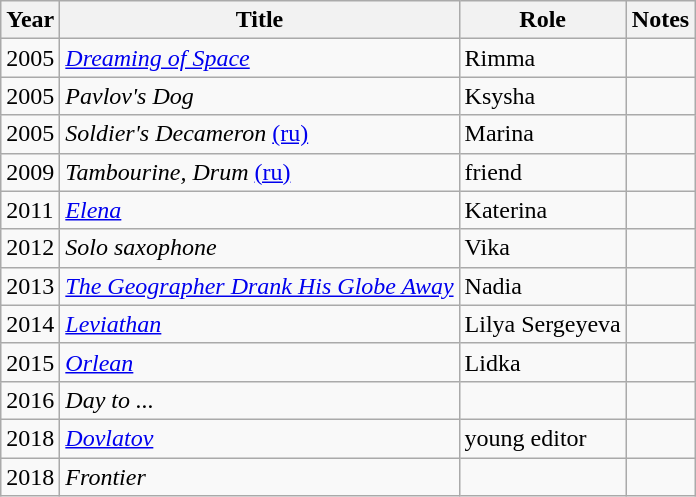<table class="wikitable sortable">
<tr>
<th>Year</th>
<th>Title</th>
<th>Role</th>
<th>Notes</th>
</tr>
<tr>
<td>2005</td>
<td><em><a href='#'>Dreaming of Space</a></em></td>
<td>Rimma</td>
<td></td>
</tr>
<tr>
<td>2005</td>
<td><em>Pavlov's Dog</em></td>
<td>Ksysha</td>
<td></td>
</tr>
<tr>
<td>2005</td>
<td><em>Soldier's Decameron</em> <a href='#'>(ru)</a></td>
<td>Marina</td>
<td></td>
</tr>
<tr>
<td>2009</td>
<td><em>Tambourine, Drum</em> <a href='#'>(ru)</a></td>
<td>friend</td>
<td></td>
</tr>
<tr>
<td>2011</td>
<td><em><a href='#'>Elena</a></em></td>
<td>Katerina</td>
<td></td>
</tr>
<tr>
<td>2012</td>
<td><em>Solo saxophone</em></td>
<td>Vika</td>
<td></td>
</tr>
<tr>
<td>2013</td>
<td><em><a href='#'>The Geographer Drank His Globe Away</a></em></td>
<td>Nadia</td>
<td></td>
</tr>
<tr>
<td>2014</td>
<td><em><a href='#'>Leviathan</a></em></td>
<td>Lilya Sergeyeva</td>
<td></td>
</tr>
<tr>
<td>2015</td>
<td><em><a href='#'>Orlean</a></em></td>
<td>Lidka</td>
<td></td>
</tr>
<tr>
<td>2016</td>
<td><em>Day to ...</em></td>
<td></td>
<td></td>
</tr>
<tr>
<td>2018</td>
<td><em><a href='#'>Dovlatov</a></em></td>
<td>young editor</td>
<td></td>
</tr>
<tr>
<td>2018</td>
<td><em>Frontier</em></td>
<td></td>
<td></td>
</tr>
</table>
